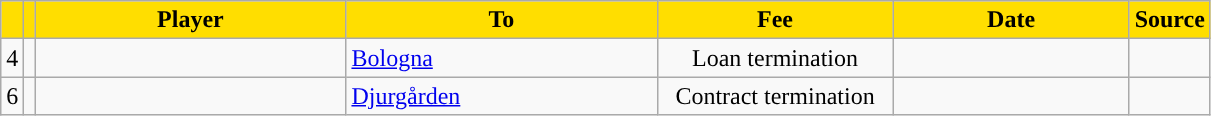<table class="wikitable sortable">
<tr>
<th style="background:#FFDE00"></th>
<th style="background:#FFDE00"></th>
<th width=200 style="background:#FFDE00">Player</th>
<th width=200 style="background:#FFDE00">To</th>
<th width=150 style="background:#FFDE00">Fee</th>
<th width=150 style="background:#FFDE00">Date</th>
<th style="background:#FFDE00">Source</th>
</tr>
<tr>
<td align=center>4</td>
<td align=center></td>
<td></td>
<td> <a href='#'>Bologna</a></td>
<td align=center>Loan termination</td>
<td align=center></td>
<td align=center></td>
</tr>
<tr>
<td align=center>6</td>
<td align=center></td>
<td></td>
<td> <a href='#'>Djurgården</a></td>
<td align=center>Contract termination</td>
<td align=center></td>
<td align=center></td>
</tr>
</table>
